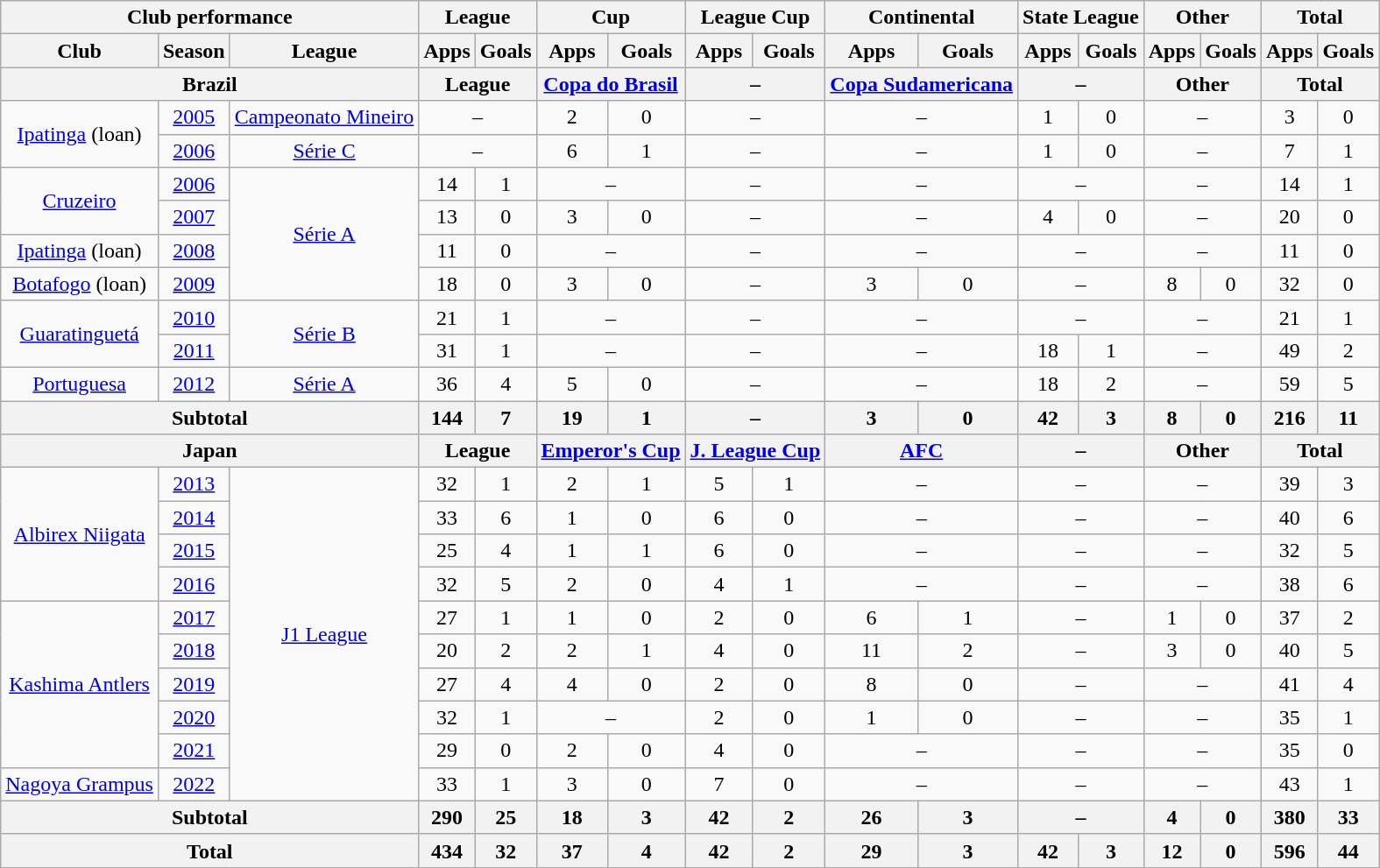<table class="wikitable" style="text-align:center;">
<tr>
<th colspan=3>Club performance</th>
<th colspan=2>League</th>
<th colspan=2>Cup</th>
<th colspan=2>League Cup</th>
<th colspan=2>Continental</th>
<th colspan=2>State League</th>
<th colspan=2>Other</th>
<th colspan=2>Total</th>
</tr>
<tr>
<th>Club</th>
<th>Season</th>
<th>League</th>
<th>Apps</th>
<th>Goals</th>
<th>Apps</th>
<th>Goals</th>
<th>Apps</th>
<th>Goals</th>
<th>Apps</th>
<th>Goals</th>
<th>Apps</th>
<th>Goals</th>
<th>Apps</th>
<th>Goals</th>
<th>Apps</th>
<th>Goals</th>
</tr>
<tr>
<th colspan=3>Brazil</th>
<th colspan=2>League</th>
<th colspan=2><a href='#'>Copa do Brasil</a></th>
<th colspan=2>–</th>
<th colspan=2><a href='#'>Copa Sudamericana</a></th>
<th colspan=2>–</th>
<th colspan="2">Other</th>
<th colspan=2>Total</th>
</tr>
<tr>
<td rowspan="2"><a href='#'>Ipatinga</a> (loan)</td>
<td><a href='#'>2005</a></td>
<td><a href='#'>Campeonato Mineiro</a></td>
<td colspan="2">–</td>
<td>2</td>
<td>0</td>
<td colspan="2">–</td>
<td colspan="2">–</td>
<td>1</td>
<td>0</td>
<td colspan="2">–</td>
<td>3</td>
<td>0</td>
</tr>
<tr>
<td><a href='#'>2006</a></td>
<td><a href='#'>Série C</a></td>
<td colspan="2">–</td>
<td>6</td>
<td>1</td>
<td colspan="2">–</td>
<td colspan="2">–</td>
<td>1</td>
<td>0</td>
<td colspan="2">–</td>
<td>7</td>
<td>1</td>
</tr>
<tr>
<td rowspan="2"><a href='#'>Cruzeiro</a></td>
<td><a href='#'>2006</a></td>
<td rowspan="4"><a href='#'>Série A</a></td>
<td>14</td>
<td>1</td>
<td colspan="2">–</td>
<td colspan="2">–</td>
<td colspan="2">–</td>
<td colspan="2">–</td>
<td colspan="2">–</td>
<td>14</td>
<td>1</td>
</tr>
<tr>
<td><a href='#'>2007</a></td>
<td>13</td>
<td>0</td>
<td>3</td>
<td>0</td>
<td colspan="2">–</td>
<td colspan="2">–</td>
<td>4</td>
<td>0</td>
<td colspan="2">–</td>
<td>20</td>
<td>0</td>
</tr>
<tr>
<td><a href='#'>Ipatinga</a> (loan)</td>
<td><a href='#'>2008</a></td>
<td>11</td>
<td>0</td>
<td colspan="2">–</td>
<td colspan="2">–</td>
<td colspan="2">–</td>
<td colspan="2">–</td>
<td colspan="2">–</td>
<td>11</td>
<td>0</td>
</tr>
<tr>
<td><a href='#'>Botafogo</a> (loan)</td>
<td><a href='#'>2009</a></td>
<td>18</td>
<td>0</td>
<td>3</td>
<td>0</td>
<td colspan="2">–</td>
<td>3</td>
<td>0</td>
<td colspan="2">–</td>
<td>8</td>
<td>0</td>
<td>32</td>
<td>0</td>
</tr>
<tr>
<td rowspan="2"><a href='#'>Guaratinguetá</a></td>
<td><a href='#'>2010</a></td>
<td rowspan="2"><a href='#'>Série B</a></td>
<td>21</td>
<td>1</td>
<td colspan="2">–</td>
<td colspan="2">–</td>
<td colspan="2">–</td>
<td colspan="2">–</td>
<td colspan="2">–</td>
<td>21</td>
<td>1</td>
</tr>
<tr>
<td><a href='#'>2011</a></td>
<td>31</td>
<td>1</td>
<td colspan="2">–</td>
<td colspan="2">–</td>
<td colspan="2">–</td>
<td>18</td>
<td>1</td>
<td colspan="2">–</td>
<td>49</td>
<td>2</td>
</tr>
<tr>
<td><a href='#'>Portuguesa</a></td>
<td><a href='#'>2012</a></td>
<td><a href='#'>Série A</a></td>
<td>36</td>
<td>4</td>
<td>5</td>
<td>0</td>
<td colspan="2">–</td>
<td colspan="2">–</td>
<td>18</td>
<td>2</td>
<td colspan="2">–</td>
<td>59</td>
<td>5</td>
</tr>
<tr>
<th colspan=3>Subtotal</th>
<th>144</th>
<th>7</th>
<th>19</th>
<th>1</th>
<th colspan="2">–</th>
<th>3</th>
<th>0</th>
<th>42</th>
<th>3</th>
<th>8</th>
<th>0</th>
<th>216</th>
<th>11</th>
</tr>
<tr>
<th colspan=3>Japan</th>
<th colspan=2>League</th>
<th colspan=2><a href='#'>Emperor's Cup</a></th>
<th colspan=2><a href='#'>J. League Cup</a></th>
<th colspan=2><a href='#'>AFC</a></th>
<th colspan=2>–</th>
<th colspan="2">Other</th>
<th colspan=2>Total</th>
</tr>
<tr>
<td rowspan="4"><a href='#'>Albirex Niigata</a></td>
<td><a href='#'>2013</a></td>
<td rowspan="10"><a href='#'>J1 League</a></td>
<td>32</td>
<td>1</td>
<td>2</td>
<td>1</td>
<td>5</td>
<td>1</td>
<td colspan="2">–</td>
<td colspan="2">–</td>
<td colspan="2">–</td>
<td>39</td>
<td>3</td>
</tr>
<tr>
<td><a href='#'>2014</a></td>
<td>33</td>
<td>6</td>
<td>1</td>
<td>0</td>
<td>6</td>
<td>0</td>
<td colspan="2">–</td>
<td colspan="2">–</td>
<td colspan="2">–</td>
<td>40</td>
<td>6</td>
</tr>
<tr>
<td><a href='#'>2015</a></td>
<td>25</td>
<td>4</td>
<td>1</td>
<td>1</td>
<td>6</td>
<td>0</td>
<td colspan="2">–</td>
<td colspan="2">–</td>
<td colspan="2">–</td>
<td>32</td>
<td>5</td>
</tr>
<tr>
<td><a href='#'>2016</a></td>
<td>32</td>
<td>5</td>
<td>2</td>
<td>0</td>
<td>4</td>
<td>1</td>
<td colspan="2">–</td>
<td colspan="2">–</td>
<td colspan="2">–</td>
<td>38</td>
<td>6</td>
</tr>
<tr>
<td rowspan="5"><a href='#'>Kashima Antlers</a></td>
<td><a href='#'>2017</a></td>
<td>27</td>
<td>1</td>
<td>1</td>
<td>0</td>
<td>2</td>
<td>0</td>
<td>6</td>
<td>1</td>
<td colspan="2">–</td>
<td>1</td>
<td>0</td>
<td>37</td>
<td>2</td>
</tr>
<tr>
<td><a href='#'>2018</a></td>
<td>20</td>
<td>2</td>
<td>2</td>
<td>1</td>
<td>4</td>
<td>0</td>
<td>11</td>
<td>2</td>
<td colspan="2">–</td>
<td>3</td>
<td>0</td>
<td>40</td>
<td>5</td>
</tr>
<tr>
<td><a href='#'>2019</a></td>
<td>27</td>
<td>4</td>
<td>4</td>
<td>0</td>
<td>2</td>
<td>0</td>
<td>8</td>
<td>0</td>
<td colspan="2">–</td>
<td colspan=2>–</td>
<td>41</td>
<td>4</td>
</tr>
<tr>
<td><a href='#'>2020</a></td>
<td>32</td>
<td>1</td>
<td colspan=2>–</td>
<td>2</td>
<td>0</td>
<td>1</td>
<td>0</td>
<td colspan="2">–</td>
<td colspan=2>–</td>
<td>35</td>
<td>1</td>
</tr>
<tr>
<td><a href='#'>2021</a></td>
<td>29</td>
<td>0</td>
<td>2</td>
<td>0</td>
<td>4</td>
<td>0</td>
<td colspan="2">–</td>
<td colspan="2">–</td>
<td colspan=2>–</td>
<td>35</td>
<td>0</td>
</tr>
<tr>
<td><a href='#'>Nagoya Grampus</a></td>
<td><a href='#'>2022</a></td>
<td>33</td>
<td>1</td>
<td>3</td>
<td>0</td>
<td>7</td>
<td>0</td>
<td colspan="2">–</td>
<td colspan="2">–</td>
<td colspan="2">–</td>
<td>43</td>
<td>1</td>
</tr>
<tr>
<th colspan=3>Subtotal</th>
<th>290</th>
<th>25</th>
<th>18</th>
<th>3</th>
<th>42</th>
<th>2</th>
<th>26</th>
<th>3</th>
<th colspan="2">–</th>
<th>4</th>
<th>0</th>
<th>380</th>
<th>33</th>
</tr>
<tr>
<th colspan=3>Total</th>
<th>434</th>
<th>32</th>
<th>37</th>
<th>4</th>
<th>42</th>
<th>2</th>
<th>29</th>
<th>3</th>
<th>42</th>
<th>3</th>
<th>12</th>
<th>0</th>
<th>596</th>
<th>44</th>
</tr>
</table>
